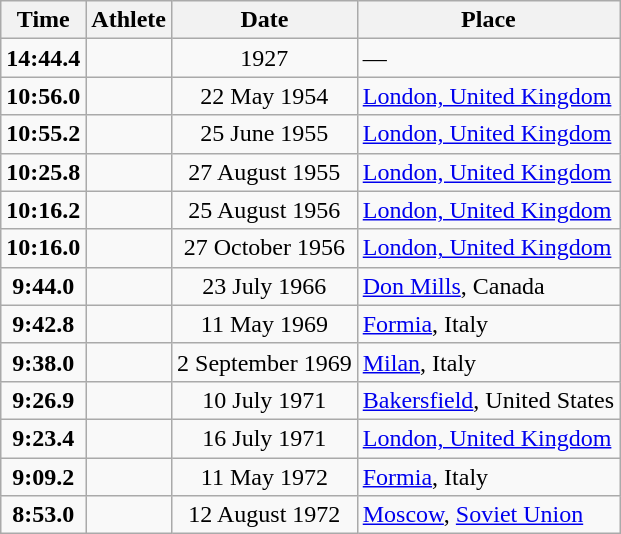<table class="wikitable">
<tr>
<th>Time</th>
<th>Athlete</th>
<th>Date</th>
<th>Place</th>
</tr>
<tr>
<td align="center"><strong>14:44.4</strong></td>
<td></td>
<td align="center">1927</td>
<td>—</td>
</tr>
<tr>
<td align="center"><strong>10:56.0</strong></td>
<td></td>
<td align="center">22 May 1954</td>
<td><a href='#'>London, United Kingdom</a></td>
</tr>
<tr>
<td align="center"><strong>10:55.2</strong></td>
<td></td>
<td align="center">25 June 1955</td>
<td><a href='#'>London, United Kingdom</a></td>
</tr>
<tr>
<td align="center"><strong>10:25.8</strong></td>
<td></td>
<td align="center">27 August 1955</td>
<td><a href='#'>London, United Kingdom</a></td>
</tr>
<tr>
<td align="center"><strong>10:16.2</strong></td>
<td></td>
<td align="center">25 August 1956</td>
<td><a href='#'>London, United Kingdom</a></td>
</tr>
<tr>
<td align="center"><strong>10:16.0</strong></td>
<td></td>
<td align="center">27 October 1956</td>
<td><a href='#'>London, United Kingdom</a></td>
</tr>
<tr>
<td align="center"><strong>9:44.0</strong></td>
<td></td>
<td align="center">23 July 1966</td>
<td><a href='#'>Don Mills</a>, Canada</td>
</tr>
<tr>
<td align="center"><strong>9:42.8</strong></td>
<td></td>
<td align="center">11 May 1969</td>
<td><a href='#'>Formia</a>, Italy</td>
</tr>
<tr>
<td align="center"><strong>9:38.0</strong></td>
<td></td>
<td align="center">2 September 1969</td>
<td><a href='#'>Milan</a>, Italy</td>
</tr>
<tr>
<td align="center"><strong>9:26.9</strong></td>
<td></td>
<td align="center">10 July 1971</td>
<td><a href='#'>Bakersfield</a>, United States</td>
</tr>
<tr>
<td align="center"><strong>9:23.4</strong></td>
<td></td>
<td align="center">16 July 1971</td>
<td><a href='#'>London, United Kingdom</a></td>
</tr>
<tr>
<td align="center"><strong>9:09.2</strong></td>
<td></td>
<td align="center">11 May 1972</td>
<td><a href='#'>Formia</a>, Italy</td>
</tr>
<tr>
<td align="center"><strong>8:53.0</strong></td>
<td></td>
<td align="center">12 August 1972</td>
<td><a href='#'>Moscow</a>, <a href='#'>Soviet Union</a></td>
</tr>
</table>
